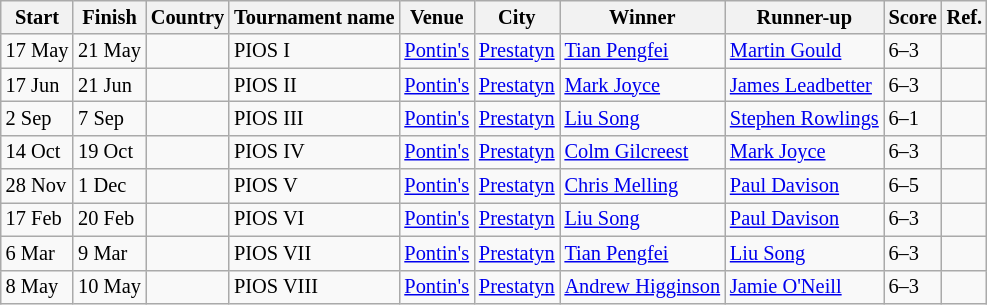<table class="wikitable sortable" style="font-size: 85%">
<tr>
<th>Start</th>
<th>Finish</th>
<th>Country</th>
<th>Tournament name</th>
<th>Venue</th>
<th>City</th>
<th>Winner</th>
<th>Runner-up</th>
<th>Score</th>
<th>Ref.</th>
</tr>
<tr>
<td>17 May</td>
<td>21 May</td>
<td></td>
<td>PIOS I</td>
<td><a href='#'>Pontin's</a></td>
<td><a href='#'>Prestatyn</a></td>
<td> <a href='#'>Tian Pengfei</a></td>
<td> <a href='#'>Martin Gould</a></td>
<td>6–3</td>
<td></td>
</tr>
<tr>
<td>17 Jun</td>
<td>21 Jun</td>
<td></td>
<td>PIOS II</td>
<td><a href='#'>Pontin's</a></td>
<td><a href='#'>Prestatyn</a></td>
<td> <a href='#'>Mark Joyce</a></td>
<td> <a href='#'>James Leadbetter</a></td>
<td>6–3</td>
<td></td>
</tr>
<tr>
<td>2 Sep</td>
<td>7 Sep</td>
<td></td>
<td>PIOS III</td>
<td><a href='#'>Pontin's</a></td>
<td><a href='#'>Prestatyn</a></td>
<td> <a href='#'>Liu Song</a></td>
<td> <a href='#'>Stephen Rowlings</a></td>
<td>6–1</td>
<td></td>
</tr>
<tr>
<td>14 Oct</td>
<td>19 Oct</td>
<td></td>
<td>PIOS IV</td>
<td><a href='#'>Pontin's</a></td>
<td><a href='#'>Prestatyn</a></td>
<td> <a href='#'>Colm Gilcreest</a></td>
<td> <a href='#'>Mark Joyce</a></td>
<td>6–3</td>
<td></td>
</tr>
<tr>
<td>28 Nov</td>
<td>1 Dec</td>
<td></td>
<td>PIOS V</td>
<td><a href='#'>Pontin's</a></td>
<td><a href='#'>Prestatyn</a></td>
<td> <a href='#'>Chris Melling</a></td>
<td> <a href='#'>Paul Davison</a></td>
<td>6–5</td>
<td></td>
</tr>
<tr>
<td>17 Feb</td>
<td>20 Feb</td>
<td></td>
<td>PIOS VI</td>
<td><a href='#'>Pontin's</a></td>
<td><a href='#'>Prestatyn</a></td>
<td> <a href='#'>Liu Song</a></td>
<td> <a href='#'>Paul Davison</a></td>
<td>6–3</td>
<td></td>
</tr>
<tr>
<td>6 Mar</td>
<td>9 Mar</td>
<td></td>
<td>PIOS VII</td>
<td><a href='#'>Pontin's</a></td>
<td><a href='#'>Prestatyn</a></td>
<td> <a href='#'>Tian Pengfei</a></td>
<td> <a href='#'>Liu Song</a></td>
<td>6–3</td>
<td></td>
</tr>
<tr>
<td>8 May</td>
<td>10 May</td>
<td></td>
<td>PIOS VIII</td>
<td><a href='#'>Pontin's</a></td>
<td><a href='#'>Prestatyn</a></td>
<td> <a href='#'>Andrew Higginson</a></td>
<td> <a href='#'>Jamie O'Neill</a></td>
<td>6–3</td>
<td></td>
</tr>
</table>
